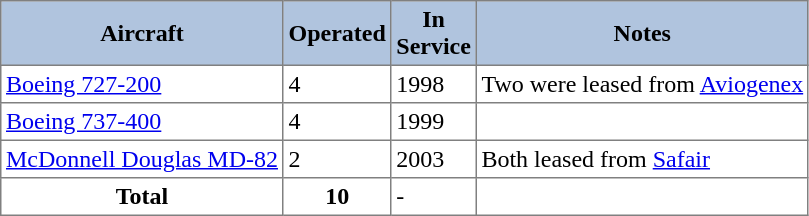<table class="toccolours" border="1" cellpadding="3" style="border-collapse:collapse">
<tr style="background:lightsteelblue;">
<th>Aircraft</th>
<th>Operated</th>
<th>In<br>Service</th>
<th>Notes</th>
</tr>
<tr>
<td><a href='#'>Boeing 727-200</a></td>
<td>4</td>
<td>1998</td>
<td>Two were leased from <a href='#'>Aviogenex</a></td>
</tr>
<tr>
<td><a href='#'>Boeing 737-400</a></td>
<td>4</td>
<td>1999</td>
<td></td>
</tr>
<tr>
<td><a href='#'>McDonnell Douglas MD-82</a></td>
<td>2</td>
<td>2003</td>
<td>Both leased from <a href='#'>Safair</a></td>
</tr>
<tr>
<th>Total</th>
<td align=center><strong>10</strong></td>
<td>-</td>
<td colspan="3"></td>
</tr>
</table>
